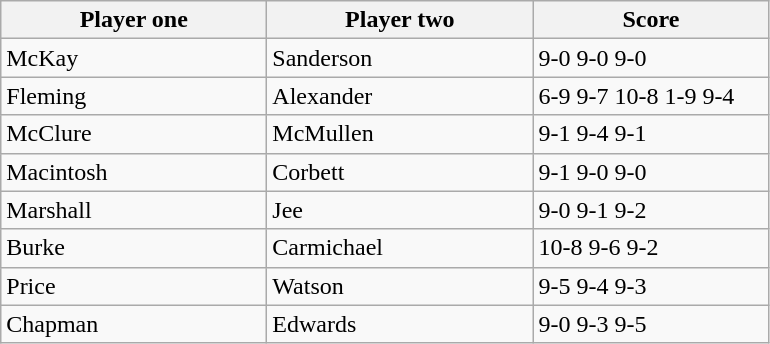<table class="wikitable">
<tr>
<th width=170>Player one</th>
<th width=170>Player two</th>
<th width=150>Score</th>
</tr>
<tr>
<td> McKay</td>
<td> Sanderson</td>
<td>9-0 9-0 9-0</td>
</tr>
<tr>
<td> Fleming</td>
<td> Alexander</td>
<td>6-9 9-7 10-8 1-9 9-4</td>
</tr>
<tr>
<td> McClure</td>
<td> McMullen</td>
<td>9-1 9-4 9-1</td>
</tr>
<tr>
<td> Macintosh</td>
<td> Corbett</td>
<td>9-1 9-0 9-0</td>
</tr>
<tr>
<td> Marshall</td>
<td> Jee</td>
<td>9-0 9-1 9-2</td>
</tr>
<tr>
<td> Burke</td>
<td> Carmichael</td>
<td>10-8 9-6 9-2</td>
</tr>
<tr>
<td> Price</td>
<td> Watson</td>
<td>9-5 9-4 9-3</td>
</tr>
<tr>
<td> Chapman</td>
<td> Edwards</td>
<td>9-0 9-3 9-5</td>
</tr>
</table>
